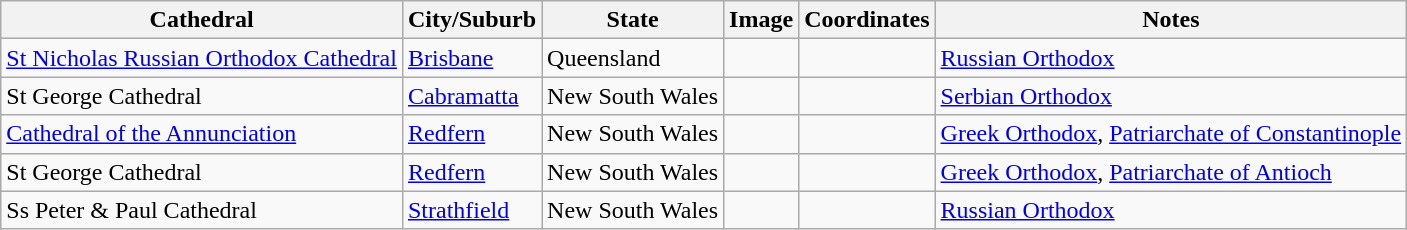<table class="wikitable sortable">
<tr>
<th>Cathedral</th>
<th>City/Suburb</th>
<th>State</th>
<th>Image</th>
<th>Coordinates</th>
<th>Notes</th>
</tr>
<tr>
<td><a href='#'>St Nicholas Russian Orthodox Cathedral</a></td>
<td><a href='#'>Brisbane</a></td>
<td>Queensland</td>
<td></td>
<td></td>
<td><a href='#'>Russian Orthodox</a></td>
</tr>
<tr>
<td>St George Cathedral</td>
<td><a href='#'>Cabramatta</a></td>
<td>New South Wales</td>
<td></td>
<td><small></small></td>
<td><a href='#'>Serbian Orthodox</a></td>
</tr>
<tr>
<td><a href='#'>Cathedral of the Annunciation</a></td>
<td><a href='#'>Redfern</a></td>
<td>New South Wales</td>
<td></td>
<td><small></small></td>
<td><a href='#'>Greek Orthodox</a>, <a href='#'>Patriarchate of Constantinople</a></td>
</tr>
<tr>
<td>St George Cathedral</td>
<td><a href='#'>Redfern</a></td>
<td>New South Wales</td>
<td></td>
<td><small></small></td>
<td><a href='#'>Greek Orthodox</a>, <a href='#'>Patriarchate of Antioch</a></td>
</tr>
<tr>
<td>Ss Peter & Paul Cathedral</td>
<td><a href='#'>Strathfield</a></td>
<td>New South Wales</td>
<td></td>
<td><small></small></td>
<td><a href='#'>Russian Orthodox</a></td>
</tr>
</table>
